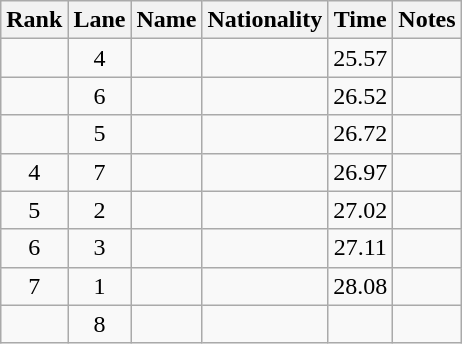<table class="wikitable sortable" style="text-align:center">
<tr>
<th>Rank</th>
<th>Lane</th>
<th>Name</th>
<th>Nationality</th>
<th>Time</th>
<th>Notes</th>
</tr>
<tr>
<td></td>
<td>4</td>
<td align=left></td>
<td align=left></td>
<td>25.57</td>
<td></td>
</tr>
<tr>
<td></td>
<td>6</td>
<td align=left></td>
<td align=left></td>
<td>26.52</td>
<td></td>
</tr>
<tr>
<td></td>
<td>5</td>
<td align=left></td>
<td align=left></td>
<td>26.72</td>
<td></td>
</tr>
<tr>
<td>4</td>
<td>7</td>
<td align=left></td>
<td align=left></td>
<td>26.97</td>
<td></td>
</tr>
<tr>
<td>5</td>
<td>2</td>
<td align=left></td>
<td align=left></td>
<td>27.02</td>
<td></td>
</tr>
<tr>
<td>6</td>
<td>3</td>
<td align=left></td>
<td align=left></td>
<td>27.11</td>
<td></td>
</tr>
<tr>
<td>7</td>
<td>1</td>
<td align=left></td>
<td align=left></td>
<td>28.08</td>
<td></td>
</tr>
<tr>
<td></td>
<td>8</td>
<td align=left></td>
<td align=left></td>
<td></td>
<td><strong></strong></td>
</tr>
</table>
